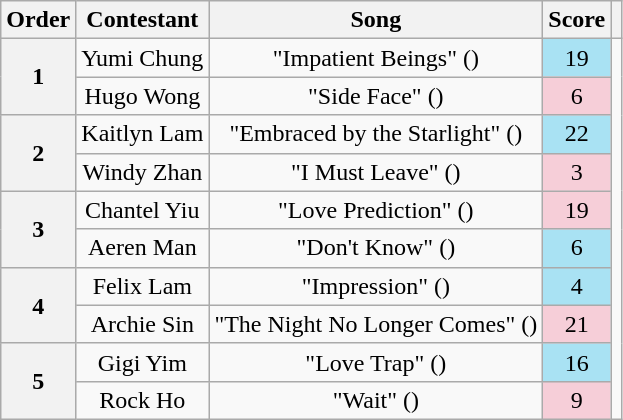<table class="wikitable unsortable" style="text-align:center; line-height:18px;">
<tr>
<th scope="col">Order</th>
<th scope="col">Contestant</th>
<th scope="col">Song</th>
<th scope="col">Score<br></th>
<th></th>
</tr>
<tr>
<th scope="row" rowspan="2">1</th>
<td>Yumi Chung</td>
<td>"Impatient Beings" () </td>
<td style="background:#A9E2F3;">19</td>
<td rowspan="10"></td>
</tr>
<tr>
<td>Hugo Wong</td>
<td>"Side Face" () </td>
<td style="background:#F6CED8;">6</td>
</tr>
<tr>
<th scope="row" rowspan="2">2</th>
<td>Kaitlyn Lam</td>
<td>"Embraced by the Starlight" () </td>
<td style="background:#A9E2F3;">22</td>
</tr>
<tr>
<td>Windy Zhan</td>
<td>"I Must Leave" () </td>
<td style="background:#F6CED8;">3</td>
</tr>
<tr>
<th scope="row" rowspan="2">3</th>
<td>Chantel Yiu</td>
<td>"Love Prediction" () </td>
<td style="background:#F6CED8;">19</td>
</tr>
<tr>
<td>Aeren Man</td>
<td>"Don't Know" () </td>
<td style="background:#A9E2F3;">6</td>
</tr>
<tr>
<th scope="row" rowspan="2">4</th>
<td>Felix Lam</td>
<td>"Impression" () </td>
<td style="background:#A9E2F3;">4</td>
</tr>
<tr>
<td>Archie Sin</td>
<td>"The Night No Longer Comes" () </td>
<td style="background:#F6CED8;">21</td>
</tr>
<tr>
<th scope="row" rowspan="2">5</th>
<td>Gigi Yim</td>
<td>"Love Trap" () </td>
<td style="background:#A9E2F3;">16</td>
</tr>
<tr>
<td>Rock Ho</td>
<td>"Wait" () </td>
<td style="background:#F6CED8;">9</td>
</tr>
</table>
